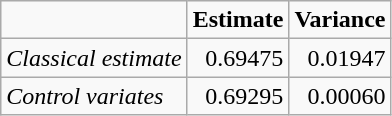<table class="wikitable">
<tr>
<td></td>
<td align="right"><strong>Estimate</strong></td>
<td align="right"><strong>Variance</strong></td>
</tr>
<tr>
<td><em>Classical estimate</em></td>
<td align="right">0.69475</td>
<td align="right">0.01947</td>
</tr>
<tr>
<td><em>Control variates </em></td>
<td align="right">0.69295</td>
<td align="right">0.00060</td>
</tr>
</table>
